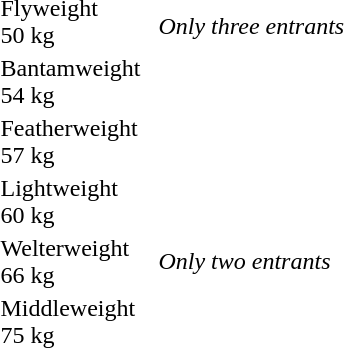<table>
<tr>
<td rowspan=2>Flyweight<br>50 kg</td>
<td rowspan=2></td>
<td rowspan=2></td>
<td></td>
</tr>
<tr>
<td><em>Only three entrants</em></td>
</tr>
<tr>
<td rowspan=2>Bantamweight<br>54 kg</td>
<td rowspan=2></td>
<td rowspan=2></td>
<td></td>
</tr>
<tr>
<td></td>
</tr>
<tr>
<td rowspan=2>Featherweight<br>57 kg</td>
<td rowspan=2></td>
<td rowspan=2></td>
<td></td>
</tr>
<tr>
<td></td>
</tr>
<tr>
<td rowspan=2>Lightweight<br>60 kg</td>
<td rowspan=2></td>
<td rowspan=2></td>
<td></td>
</tr>
<tr>
<td></td>
</tr>
<tr>
<td>Welterweight<br>66 kg</td>
<td></td>
<td></td>
<td><em>Only two entrants</em></td>
</tr>
<tr>
<td rowspan=2>Middleweight<br>75 kg</td>
<td rowspan=2></td>
<td rowspan=2></td>
<td></td>
</tr>
<tr>
<td></td>
</tr>
</table>
